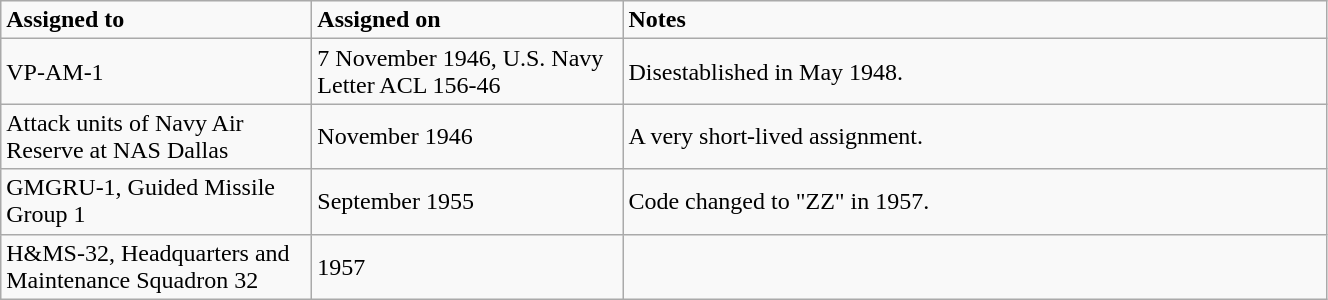<table class="wikitable" style="width: 70%;">
<tr>
<td style="width: 200px;"><strong>Assigned to</strong></td>
<td style="width: 200px;"><strong>Assigned on</strong></td>
<td><strong>Notes</strong></td>
</tr>
<tr>
<td>VP-AM-1</td>
<td>7 November 1946, U.S. Navy Letter ACL 156-46</td>
<td>Disestablished in May 1948.</td>
</tr>
<tr>
<td>Attack units of Navy Air Reserve at NAS Dallas</td>
<td>November 1946</td>
<td>A very short-lived assignment.</td>
</tr>
<tr>
<td>GMGRU-1, Guided Missile Group 1</td>
<td>September 1955</td>
<td>Code changed to "ZZ" in 1957.</td>
</tr>
<tr>
<td>H&MS-32, Headquarters and Maintenance Squadron 32</td>
<td>1957</td>
<td></td>
</tr>
</table>
